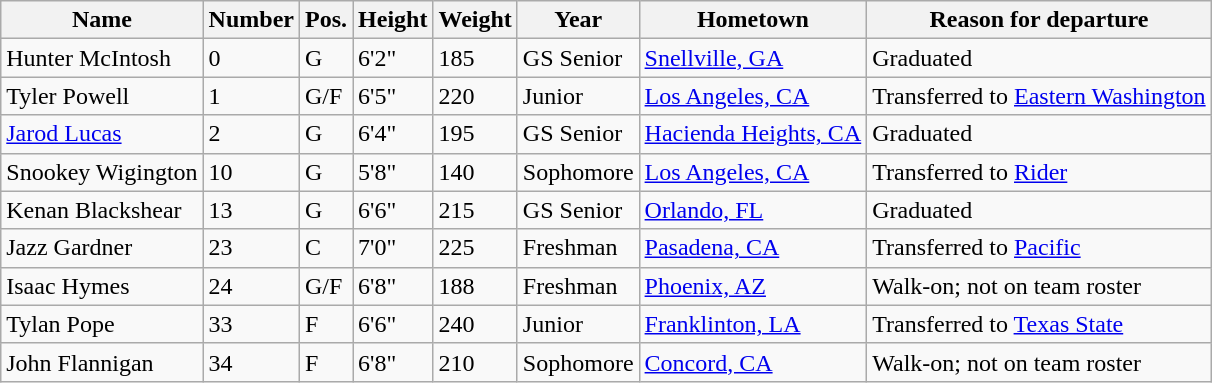<table class="wikitable sortable" border="1">
<tr>
<th>Name</th>
<th>Number</th>
<th>Pos.</th>
<th>Height</th>
<th>Weight</th>
<th>Year</th>
<th>Hometown</th>
<th class="unsortable">Reason for departure</th>
</tr>
<tr>
<td>Hunter McIntosh</td>
<td>0</td>
<td>G</td>
<td>6'2"</td>
<td>185</td>
<td>GS Senior</td>
<td><a href='#'>Snellville, GA</a></td>
<td>Graduated</td>
</tr>
<tr>
<td>Tyler Powell</td>
<td>1</td>
<td>G/F</td>
<td>6'5"</td>
<td>220</td>
<td>Junior</td>
<td><a href='#'>Los Angeles, CA</a></td>
<td>Transferred to <a href='#'>Eastern Washington</a></td>
</tr>
<tr>
<td><a href='#'>Jarod Lucas</a></td>
<td>2</td>
<td>G</td>
<td>6'4"</td>
<td>195</td>
<td>GS Senior</td>
<td><a href='#'>Hacienda Heights, CA</a></td>
<td>Graduated</td>
</tr>
<tr>
<td>Snookey Wigington</td>
<td>10</td>
<td>G</td>
<td>5'8"</td>
<td>140</td>
<td>Sophomore</td>
<td><a href='#'>Los Angeles, CA</a></td>
<td>Transferred to <a href='#'>Rider</a></td>
</tr>
<tr>
<td>Kenan Blackshear</td>
<td>13</td>
<td>G</td>
<td>6'6"</td>
<td>215</td>
<td>GS Senior</td>
<td><a href='#'>Orlando, FL</a></td>
<td>Graduated</td>
</tr>
<tr>
<td>Jazz Gardner</td>
<td>23</td>
<td>C</td>
<td>7'0"</td>
<td>225</td>
<td>Freshman</td>
<td><a href='#'>Pasadena, CA</a></td>
<td>Transferred to <a href='#'>Pacific</a></td>
</tr>
<tr>
<td>Isaac Hymes</td>
<td>24</td>
<td>G/F</td>
<td>6'8"</td>
<td>188</td>
<td>Freshman</td>
<td><a href='#'>Phoenix, AZ</a></td>
<td>Walk-on; not on team roster</td>
</tr>
<tr>
<td>Tylan Pope</td>
<td>33</td>
<td>F</td>
<td>6'6"</td>
<td>240</td>
<td> Junior</td>
<td><a href='#'>Franklinton, LA</a></td>
<td>Transferred to <a href='#'>Texas State</a></td>
</tr>
<tr>
<td>John Flannigan</td>
<td>34</td>
<td>F</td>
<td>6'8"</td>
<td>210</td>
<td>Sophomore</td>
<td><a href='#'>Concord, CA</a></td>
<td>Walk-on; not on team roster</td>
</tr>
</table>
